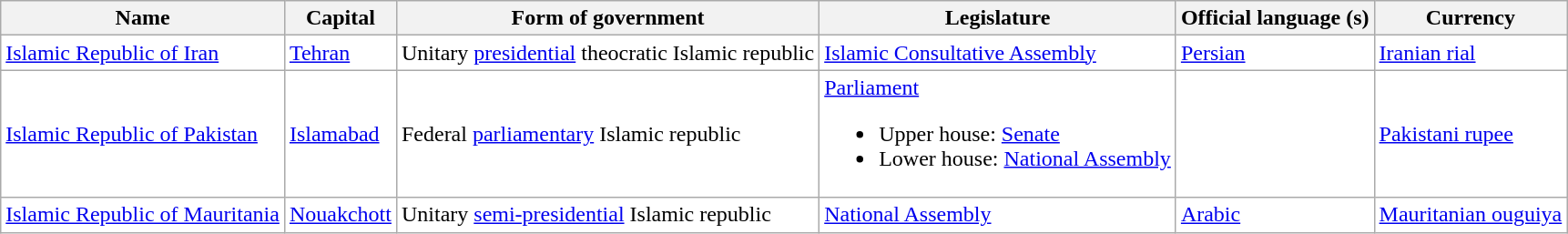<table class="sortable wikitable" style="background:white; text-align:left;">
<tr>
<th>Name</th>
<th>Capital</th>
<th>Form of government</th>
<th>Legislature</th>
<th>Official language (s)</th>
<th>Currency</th>
</tr>
<tr>
<td> <a href='#'>Islamic Republic of Iran</a></td>
<td><a href='#'>Tehran</a></td>
<td>Unitary <a href='#'>presidential</a> theocratic Islamic republic</td>
<td><a href='#'>Islamic Consultative Assembly</a></td>
<td><a href='#'>Persian</a></td>
<td><a href='#'>Iranian rial</a></td>
</tr>
<tr>
<td> <a href='#'>Islamic Republic of Pakistan</a></td>
<td><a href='#'>Islamabad</a></td>
<td>Federal <a href='#'>parliamentary</a> Islamic republic</td>
<td><a href='#'>Parliament</a><br><ul><li>Upper house: <a href='#'>Senate</a></li><li>Lower house: <a href='#'>National Assembly</a></li></ul></td>
<td></td>
<td><a href='#'>Pakistani rupee</a></td>
</tr>
<tr>
<td> <a href='#'>Islamic Republic of Mauritania</a></td>
<td><a href='#'>Nouakchott</a></td>
<td>Unitary <a href='#'>semi-presidential</a> Islamic republic</td>
<td><a href='#'>National Assembly</a></td>
<td><a href='#'>Arabic</a></td>
<td><a href='#'>Mauritanian ouguiya</a></td>
</tr>
</table>
